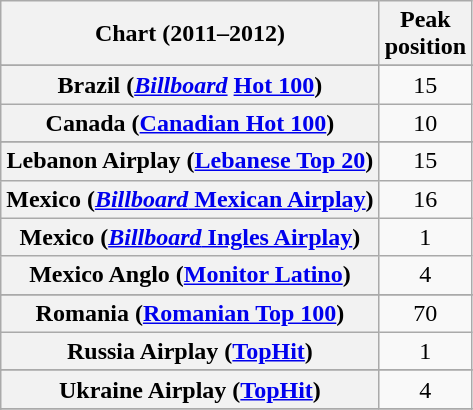<table class="wikitable plainrowheaders sortable" style="text-align:center">
<tr>
<th scope="col">Chart (2011–2012)</th>
<th scope="col">Peak<br>position</th>
</tr>
<tr>
</tr>
<tr>
</tr>
<tr>
</tr>
<tr>
<th scope="row">Brazil (<em><a href='#'>Billboard</a></em> <a href='#'>Hot 100</a>)</th>
<td style="text-align:center;">15</td>
</tr>
<tr>
<th scope="row">Canada (<a href='#'>Canadian Hot 100</a>)</th>
<td style="text-align:center;">10</td>
</tr>
<tr>
</tr>
<tr>
</tr>
<tr>
</tr>
<tr>
</tr>
<tr>
</tr>
<tr>
</tr>
<tr>
</tr>
<tr>
<th scope="row">Lebanon Airplay (<a href='#'>Lebanese Top 20</a>)</th>
<td>15</td>
</tr>
<tr>
<th scope="row">Mexico (<a href='#'><em>Billboard</em> Mexican Airplay</a>)</th>
<td style="text-align:center;">16</td>
</tr>
<tr>
<th scope="row">Mexico (<a href='#'><em>Billboard</em> Ingles Airplay</a>)</th>
<td style="text-align:center;">1</td>
</tr>
<tr>
<th scope="row">Mexico Anglo (<a href='#'>Monitor Latino</a>)</th>
<td style="text-align:center;">4</td>
</tr>
<tr>
</tr>
<tr>
</tr>
<tr>
<th scope="row">Romania (<a href='#'>Romanian Top 100</a>)</th>
<td>70</td>
</tr>
<tr>
<th scope="row">Russia Airplay (<a href='#'>TopHit</a>)</th>
<td>1</td>
</tr>
<tr>
</tr>
<tr>
</tr>
<tr>
<th scope="row">Ukraine Airplay (<a href='#'>TopHit</a>)</th>
<td>4</td>
</tr>
<tr>
</tr>
<tr>
</tr>
<tr>
</tr>
<tr>
</tr>
<tr>
</tr>
<tr>
</tr>
<tr>
</tr>
</table>
